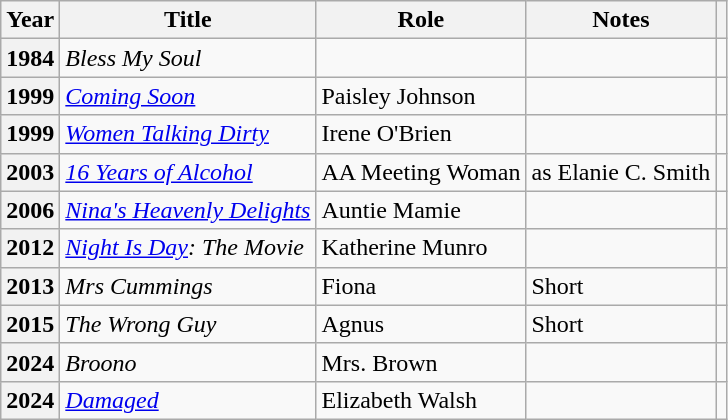<table class="wikitable plainrowheaders sortable">
<tr>
<th scope="col">Year</th>
<th scope="col">Title</th>
<th scope="col">Role</th>
<th class="unsortable" scope="col">Notes</th>
<th class="unsortable" scope="col"></th>
</tr>
<tr>
<th scope="row">1984</th>
<td><em>Bless My Soul</em></td>
<td></td>
<td></td>
<td></td>
</tr>
<tr>
<th scope="row">1999</th>
<td><em><a href='#'>Coming Soon</a></em></td>
<td>Paisley Johnson</td>
<td></td>
<td></td>
</tr>
<tr>
<th scope="row">1999</th>
<td><em><a href='#'>Women Talking Dirty</a></em></td>
<td>Irene O'Brien</td>
<td></td>
<td></td>
</tr>
<tr>
<th scope="row">2003</th>
<td><em><a href='#'>16 Years of Alcohol</a></em></td>
<td>AA Meeting Woman</td>
<td>as Elanie C. Smith</td>
<td></td>
</tr>
<tr>
<th scope="row">2006</th>
<td><em><a href='#'>Nina's Heavenly Delights</a></em></td>
<td>Auntie Mamie</td>
<td></td>
<td></td>
</tr>
<tr>
<th scope="row">2012</th>
<td><em><a href='#'>Night Is Day</a>: The Movie</em></td>
<td>Katherine Munro</td>
<td></td>
<td></td>
</tr>
<tr>
<th scope="row">2013</th>
<td><em>Mrs Cummings</em></td>
<td>Fiona</td>
<td>Short</td>
<td></td>
</tr>
<tr>
<th scope="row">2015</th>
<td><em>The Wrong Guy</em></td>
<td>Agnus</td>
<td>Short</td>
<td></td>
</tr>
<tr>
<th scope="row">2024</th>
<td><em>Broono</em></td>
<td>Mrs. Brown</td>
<td></td>
<td></td>
</tr>
<tr>
<th scope="row">2024</th>
<td><em><a href='#'>Damaged</a></em></td>
<td>Elizabeth Walsh</td>
<td></td>
<td></td>
</tr>
</table>
